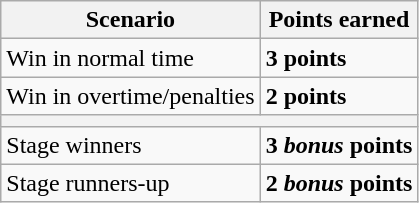<table class="wikitable">
<tr>
<th>Scenario</th>
<th>Points earned</th>
</tr>
<tr>
<td>Win in normal time</td>
<td><strong>3 points</strong></td>
</tr>
<tr>
<td>Win in overtime/penalties</td>
<td><strong>2 points</strong></td>
</tr>
<tr>
<th colspan=2></th>
</tr>
<tr>
<td>Stage winners</td>
<td><strong>3 <em>bonus</em> points</strong></td>
</tr>
<tr>
<td>Stage runners-up</td>
<td><strong>2 <em>bonus</em> points</strong></td>
</tr>
</table>
